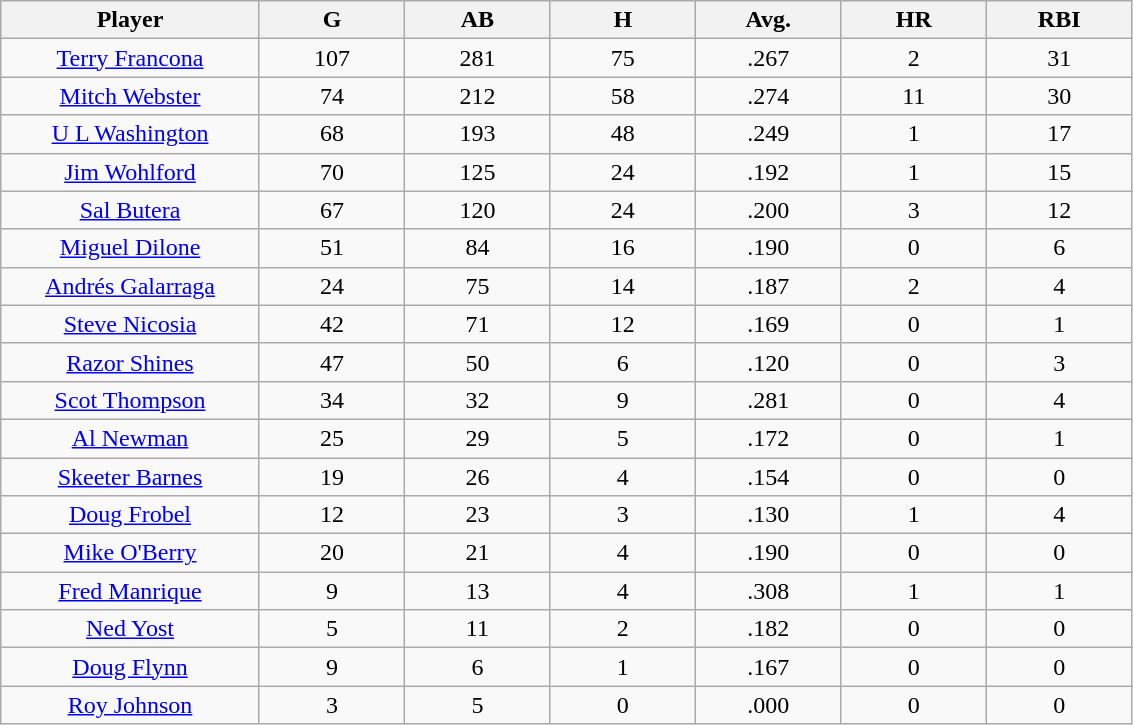<table class="wikitable sortable">
<tr>
<th bgcolor="#DDDDFF" width="16%">Player</th>
<th bgcolor="#DDDDFF" width="9%">G</th>
<th bgcolor="#DDDDFF" width="9%">AB</th>
<th bgcolor="#DDDDFF" width="9%">H</th>
<th bgcolor="#DDDDFF" width="9%">Avg.</th>
<th bgcolor="#DDDDFF" width="9%">HR</th>
<th bgcolor="#DDDDFF" width="9%">RBI</th>
</tr>
<tr align="center">
<td><a href='#'>Terry Francona</a></td>
<td>107</td>
<td>281</td>
<td>75</td>
<td>.267</td>
<td>2</td>
<td>31</td>
</tr>
<tr align="center">
<td><a href='#'>Mitch Webster</a></td>
<td>74</td>
<td>212</td>
<td>58</td>
<td>.274</td>
<td>11</td>
<td>30</td>
</tr>
<tr align="center">
<td><a href='#'>U L Washington</a></td>
<td>68</td>
<td>193</td>
<td>48</td>
<td>.249</td>
<td>1</td>
<td>17</td>
</tr>
<tr align=center>
<td><a href='#'>Jim Wohlford</a></td>
<td>70</td>
<td>125</td>
<td>24</td>
<td>.192</td>
<td>1</td>
<td>15</td>
</tr>
<tr align="center">
<td><a href='#'>Sal Butera</a></td>
<td>67</td>
<td>120</td>
<td>24</td>
<td>.200</td>
<td>3</td>
<td>12</td>
</tr>
<tr align=center>
<td><a href='#'>Miguel Dilone</a></td>
<td>51</td>
<td>84</td>
<td>16</td>
<td>.190</td>
<td>0</td>
<td>6</td>
</tr>
<tr align=center>
<td><a href='#'>Andrés Galarraga</a></td>
<td>24</td>
<td>75</td>
<td>14</td>
<td>.187</td>
<td>2</td>
<td>4</td>
</tr>
<tr align=center>
<td><a href='#'>Steve Nicosia</a></td>
<td>42</td>
<td>71</td>
<td>12</td>
<td>.169</td>
<td>0</td>
<td>1</td>
</tr>
<tr align=center>
<td><a href='#'>Razor Shines</a></td>
<td>47</td>
<td>50</td>
<td>6</td>
<td>.120</td>
<td>0</td>
<td>3</td>
</tr>
<tr align="center">
<td><a href='#'>Scot Thompson</a></td>
<td>34</td>
<td>32</td>
<td>9</td>
<td>.281</td>
<td>0</td>
<td>4</td>
</tr>
<tr align=center>
<td><a href='#'>Al Newman</a></td>
<td>25</td>
<td>29</td>
<td>5</td>
<td>.172</td>
<td>0</td>
<td>1</td>
</tr>
<tr align=center>
<td><a href='#'>Skeeter Barnes</a></td>
<td>19</td>
<td>26</td>
<td>4</td>
<td>.154</td>
<td>0</td>
<td>0</td>
</tr>
<tr align=center>
<td><a href='#'>Doug Frobel</a></td>
<td>12</td>
<td>23</td>
<td>3</td>
<td>.130</td>
<td>1</td>
<td>4</td>
</tr>
<tr align=center>
<td><a href='#'>Mike O'Berry</a></td>
<td>20</td>
<td>21</td>
<td>4</td>
<td>.190</td>
<td>0</td>
<td>0</td>
</tr>
<tr align=center>
<td><a href='#'>Fred Manrique</a></td>
<td>9</td>
<td>13</td>
<td>4</td>
<td>.308</td>
<td>1</td>
<td>1</td>
</tr>
<tr align=center>
<td><a href='#'>Ned Yost</a></td>
<td>5</td>
<td>11</td>
<td>2</td>
<td>.182</td>
<td>0</td>
<td>0</td>
</tr>
<tr align=center>
<td><a href='#'>Doug Flynn</a></td>
<td>9</td>
<td>6</td>
<td>1</td>
<td>.167</td>
<td>0</td>
<td>0</td>
</tr>
<tr align=center>
<td><a href='#'>Roy Johnson</a></td>
<td>3</td>
<td>5</td>
<td>0</td>
<td>.000</td>
<td>0</td>
<td>0</td>
</tr>
</table>
